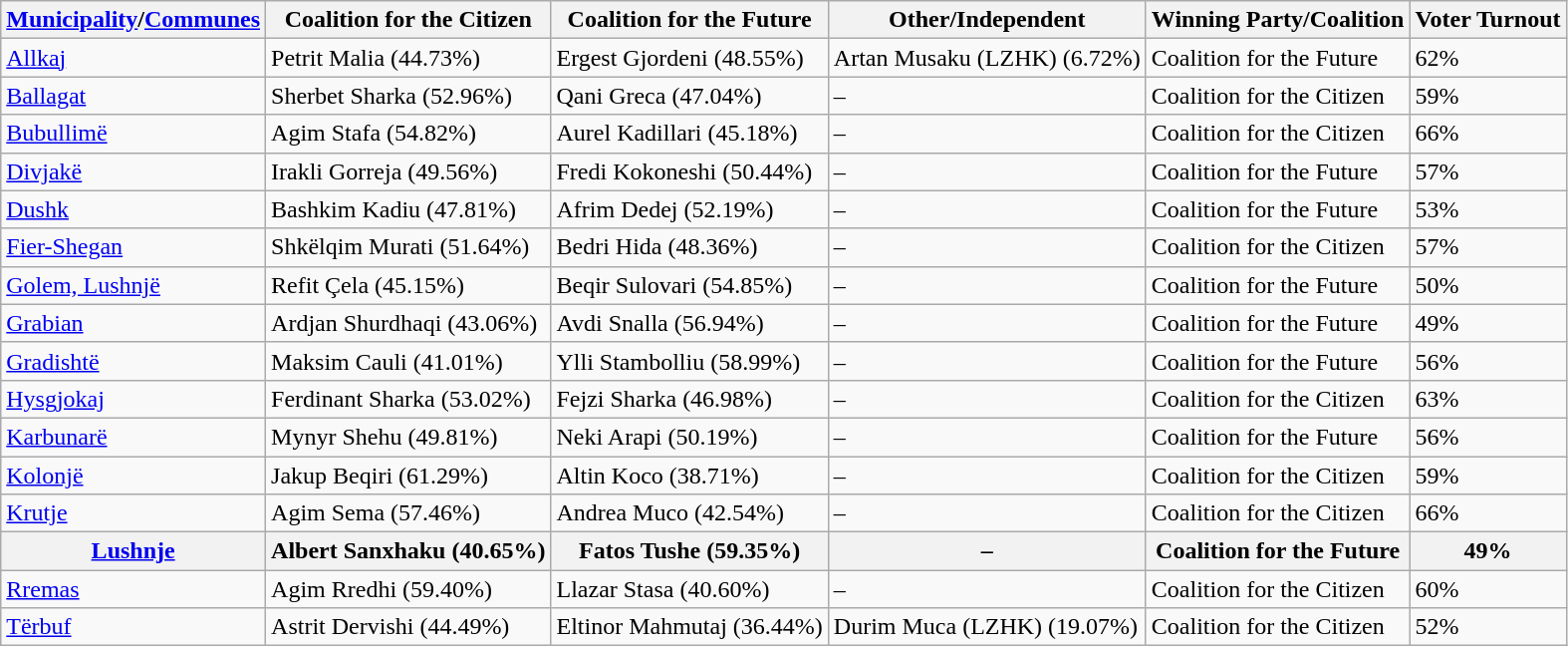<table class="wikitable">
<tr>
<th><a href='#'>Municipality</a>/<a href='#'>Communes</a></th>
<th>Coalition for the Citizen</th>
<th>Coalition for the Future</th>
<th>Other/Independent</th>
<th>Winning Party/Coalition</th>
<th>Voter Turnout</th>
</tr>
<tr>
<td><a href='#'>Allkaj</a></td>
<td>Petrit Malia (44.73%)</td>
<td>Ergest Gjordeni (48.55%)</td>
<td>Artan Musaku (LZHK) (6.72%)</td>
<td>Coalition for the Future</td>
<td>62%</td>
</tr>
<tr>
<td><a href='#'>Ballagat</a></td>
<td>Sherbet Sharka (52.96%)</td>
<td>Qani Greca (47.04%)</td>
<td>–</td>
<td>Coalition for the Citizen</td>
<td>59%</td>
</tr>
<tr>
<td><a href='#'>Bubullimë</a></td>
<td>Agim Stafa (54.82%)</td>
<td>Aurel Kadillari (45.18%)</td>
<td>–</td>
<td>Coalition for the Citizen</td>
<td>66%</td>
</tr>
<tr>
<td><a href='#'>Divjakë</a></td>
<td>Irakli Gorreja (49.56%)</td>
<td>Fredi Kokoneshi (50.44%)</td>
<td>–</td>
<td>Coalition for the Future</td>
<td>57%</td>
</tr>
<tr>
<td><a href='#'>Dushk</a></td>
<td>Bashkim Kadiu (47.81%)</td>
<td>Afrim Dedej (52.19%)</td>
<td>–</td>
<td>Coalition for the Future</td>
<td>53%</td>
</tr>
<tr>
<td><a href='#'>Fier-Shegan</a></td>
<td>Shkëlqim Murati (51.64%)</td>
<td>Bedri Hida (48.36%)</td>
<td>–</td>
<td>Coalition for the Citizen</td>
<td>57%</td>
</tr>
<tr>
<td><a href='#'>Golem, Lushnjë</a></td>
<td>Refit Çela (45.15%)</td>
<td>Beqir Sulovari (54.85%)</td>
<td>–</td>
<td>Coalition for the Future</td>
<td>50%</td>
</tr>
<tr>
<td><a href='#'>Grabian</a></td>
<td>Ardjan Shurdhaqi (43.06%)</td>
<td>Avdi Snalla (56.94%)</td>
<td>–</td>
<td>Coalition for the Future</td>
<td>49%</td>
</tr>
<tr>
<td><a href='#'>Gradishtë</a></td>
<td>Maksim Cauli (41.01%)</td>
<td>Ylli Stambolliu (58.99%)</td>
<td>–</td>
<td>Coalition for the Future</td>
<td>56%</td>
</tr>
<tr>
<td><a href='#'>Hysgjokaj</a></td>
<td>Ferdinant Sharka (53.02%)</td>
<td>Fejzi Sharka (46.98%)</td>
<td>–</td>
<td>Coalition for the Citizen</td>
<td>63%</td>
</tr>
<tr>
<td><a href='#'>Karbunarë</a></td>
<td>Mynyr Shehu (49.81%)</td>
<td>Neki Arapi (50.19%)</td>
<td>–</td>
<td>Coalition for the Future</td>
<td>56%</td>
</tr>
<tr>
<td><a href='#'>Kolonjë</a></td>
<td>Jakup Beqiri (61.29%)</td>
<td>Altin Koco (38.71%)</td>
<td>–</td>
<td>Coalition for the Citizen</td>
<td>59%</td>
</tr>
<tr>
<td><a href='#'>Krutje</a></td>
<td>Agim Sema (57.46%)</td>
<td>Andrea Muco (42.54%)</td>
<td>–</td>
<td>Coalition for the Citizen</td>
<td>66%</td>
</tr>
<tr>
<th><a href='#'>Lushnje</a></th>
<th>Albert Sanxhaku (40.65%)</th>
<th>Fatos Tushe (59.35%)</th>
<th>–</th>
<th>Coalition for the Future</th>
<th>49%</th>
</tr>
<tr>
<td><a href='#'>Rremas</a></td>
<td>Agim Rredhi (59.40%)</td>
<td>Llazar Stasa (40.60%)</td>
<td>–</td>
<td>Coalition for the Citizen</td>
<td>60%</td>
</tr>
<tr>
<td><a href='#'>Tërbuf</a></td>
<td>Astrit Dervishi (44.49%)</td>
<td>Eltinor Mahmutaj (36.44%)</td>
<td>Durim Muca (LZHK) (19.07%)</td>
<td>Coalition for the Citizen</td>
<td>52%</td>
</tr>
</table>
